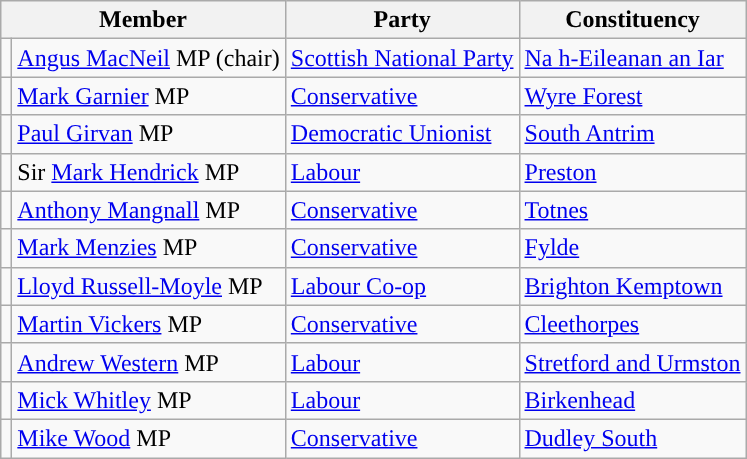<table class="wikitable">
<tr>
<th colspan="2" valign="top">Member</th>
<th valign="top">Party</th>
<th valign="top">Constituency</th>
</tr>
<tr>
<td style="color:inherit;background:"></td>
<td><a href='#'>Angus MacNeil</a> MP (chair)</td>
<td><a href='#'>Scottish National Party</a></td>
<td><a href='#'>Na h-Eileanan an Iar</a></td>
</tr>
<tr>
<td style="color:inherit;background:"></td>
<td><a href='#'>Mark Garnier</a> MP</td>
<td><a href='#'>Conservative</a></td>
<td><a href='#'>Wyre Forest</a></td>
</tr>
<tr>
<td style="color:inherit;background:"></td>
<td><a href='#'>Paul Girvan</a> MP</td>
<td><a href='#'>Democratic Unionist</a></td>
<td><a href='#'>South Antrim</a></td>
</tr>
<tr>
<td style="color:inherit;background:"></td>
<td>Sir <a href='#'>Mark Hendrick</a> MP</td>
<td><a href='#'>Labour</a></td>
<td><a href='#'>Preston</a></td>
</tr>
<tr>
<td style="color:inherit;background:"></td>
<td><a href='#'>Anthony Mangnall</a> MP</td>
<td><a href='#'>Conservative</a></td>
<td><a href='#'>Totnes</a></td>
</tr>
<tr>
<td style="color:inherit;background:"></td>
<td><a href='#'>Mark Menzies</a> MP</td>
<td><a href='#'>Conservative</a></td>
<td><a href='#'>Fylde</a></td>
</tr>
<tr>
<td style="color:inherit;background:"></td>
<td><a href='#'>Lloyd Russell-Moyle</a> MP</td>
<td><a href='#'>Labour Co-op</a></td>
<td><a href='#'>Brighton Kemptown</a></td>
</tr>
<tr>
<td style="color:inherit;background:"></td>
<td><a href='#'>Martin Vickers</a> MP</td>
<td><a href='#'>Conservative</a></td>
<td><a href='#'>Cleethorpes</a></td>
</tr>
<tr>
<td style="color:inherit;background:"></td>
<td><a href='#'>Andrew Western</a> MP</td>
<td><a href='#'>Labour</a></td>
<td><a href='#'>Stretford and Urmston</a></td>
</tr>
<tr>
<td style="color:inherit;background:"></td>
<td><a href='#'>Mick Whitley</a> MP</td>
<td><a href='#'>Labour</a></td>
<td><a href='#'>Birkenhead</a></td>
</tr>
<tr>
<td style="color:inherit;background:"></td>
<td><a href='#'>Mike Wood</a> MP</td>
<td><a href='#'>Conservative</a></td>
<td><a href='#'>Dudley South</a></td>
</tr>
</table>
